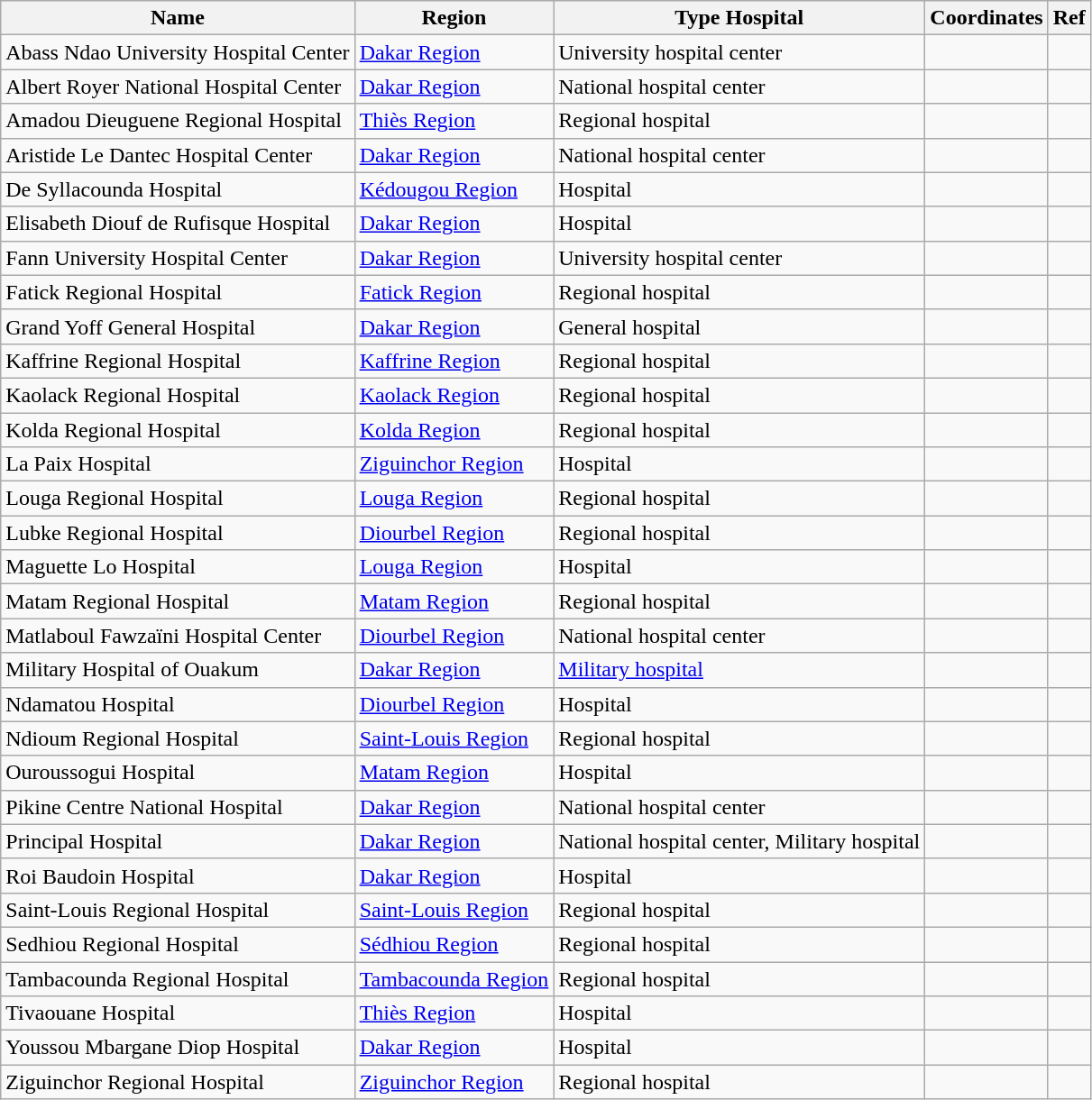<table class="wikitable sortable plainrowheaders" summary="Hospitals in Senegal">
<tr>
<th>Name</th>
<th>Region</th>
<th>Type Hospital</th>
<th>Coordinates</th>
<th>Ref</th>
</tr>
<tr>
<td>Abass Ndao University Hospital Center</td>
<td><a href='#'>Dakar Region</a></td>
<td>University hospital center</td>
<td></td>
<td></td>
</tr>
<tr>
<td>Albert Royer National Hospital Center</td>
<td><a href='#'>Dakar Region</a></td>
<td>National hospital center</td>
<td></td>
<td></td>
</tr>
<tr>
<td>Amadou Dieuguene Regional Hospital</td>
<td><a href='#'>Thiès Region</a></td>
<td>Regional hospital</td>
<td></td>
<td></td>
</tr>
<tr>
<td>Aristide Le Dantec Hospital Center</td>
<td><a href='#'>Dakar Region</a></td>
<td>National hospital center</td>
<td></td>
<td></td>
</tr>
<tr>
<td>De Syllacounda Hospital</td>
<td><a href='#'>Kédougou Region</a></td>
<td>Hospital</td>
<td></td>
<td></td>
</tr>
<tr>
<td>Elisabeth Diouf de Rufisque Hospital</td>
<td><a href='#'>Dakar Region</a></td>
<td>Hospital</td>
<td></td>
<td></td>
</tr>
<tr>
<td>Fann University Hospital Center</td>
<td><a href='#'>Dakar Region</a></td>
<td>University hospital center</td>
<td></td>
<td></td>
</tr>
<tr>
<td>Fatick Regional Hospital</td>
<td><a href='#'>Fatick Region</a></td>
<td>Regional hospital</td>
<td></td>
<td></td>
</tr>
<tr>
<td>Grand Yoff General Hospital</td>
<td><a href='#'>Dakar Region</a></td>
<td>General hospital</td>
<td></td>
<td></td>
</tr>
<tr>
<td>Kaffrine Regional Hospital</td>
<td><a href='#'>Kaffrine Region</a></td>
<td>Regional hospital</td>
<td></td>
<td></td>
</tr>
<tr>
<td>Kaolack Regional Hospital</td>
<td><a href='#'>Kaolack Region</a></td>
<td>Regional hospital</td>
<td></td>
<td></td>
</tr>
<tr>
<td>Kolda Regional Hospital</td>
<td><a href='#'>Kolda Region</a></td>
<td>Regional hospital</td>
<td></td>
<td></td>
</tr>
<tr>
<td>La Paix Hospital</td>
<td><a href='#'>Ziguinchor Region</a></td>
<td>Hospital</td>
<td></td>
<td></td>
</tr>
<tr>
<td>Louga Regional Hospital</td>
<td><a href='#'>Louga Region</a></td>
<td>Regional hospital</td>
<td></td>
<td></td>
</tr>
<tr>
<td>Lubke Regional Hospital</td>
<td><a href='#'>Diourbel Region</a></td>
<td>Regional hospital</td>
<td></td>
<td></td>
</tr>
<tr>
<td>Maguette Lo Hospital</td>
<td><a href='#'>Louga Region</a></td>
<td>Hospital</td>
<td></td>
<td></td>
</tr>
<tr>
<td>Matam Regional Hospital</td>
<td><a href='#'>Matam Region</a></td>
<td>Regional hospital</td>
<td></td>
<td></td>
</tr>
<tr>
<td>Matlaboul Fawzaïni Hospital Center</td>
<td><a href='#'>Diourbel Region</a></td>
<td>National hospital center</td>
<td></td>
<td></td>
</tr>
<tr>
<td>Military Hospital of Ouakum</td>
<td><a href='#'>Dakar Region</a></td>
<td><a href='#'>Military hospital</a></td>
<td></td>
<td></td>
</tr>
<tr>
<td>Ndamatou Hospital</td>
<td><a href='#'>Diourbel Region</a></td>
<td>Hospital</td>
<td></td>
<td></td>
</tr>
<tr>
<td>Ndioum Regional Hospital</td>
<td><a href='#'>Saint-Louis Region</a></td>
<td>Regional hospital</td>
<td></td>
<td></td>
</tr>
<tr>
<td>Ouroussogui Hospital</td>
<td><a href='#'>Matam Region</a></td>
<td>Hospital</td>
<td></td>
<td></td>
</tr>
<tr>
<td>Pikine Centre National Hospital</td>
<td><a href='#'>Dakar Region</a></td>
<td>National hospital center</td>
<td></td>
<td></td>
</tr>
<tr>
<td>Principal Hospital</td>
<td><a href='#'>Dakar Region</a></td>
<td>National hospital center, Military hospital</td>
<td></td>
<td></td>
</tr>
<tr>
<td>Roi Baudoin Hospital</td>
<td><a href='#'>Dakar Region</a></td>
<td>Hospital</td>
<td></td>
<td></td>
</tr>
<tr>
<td>Saint-Louis Regional Hospital</td>
<td><a href='#'>Saint-Louis Region</a></td>
<td>Regional hospital</td>
<td></td>
<td></td>
</tr>
<tr>
<td>Sedhiou Regional Hospital</td>
<td><a href='#'>Sédhiou Region</a></td>
<td>Regional hospital</td>
<td></td>
<td></td>
</tr>
<tr>
<td>Tambacounda Regional Hospital</td>
<td><a href='#'>Tambacounda Region</a></td>
<td>Regional hospital</td>
<td></td>
<td></td>
</tr>
<tr>
<td>Tivaouane Hospital</td>
<td><a href='#'>Thiès Region</a></td>
<td>Hospital</td>
<td></td>
<td></td>
</tr>
<tr>
<td>Youssou Mbargane Diop Hospital</td>
<td><a href='#'>Dakar Region</a></td>
<td>Hospital</td>
<td></td>
<td></td>
</tr>
<tr>
<td>Ziguinchor Regional Hospital</td>
<td><a href='#'>Ziguinchor Region</a></td>
<td>Regional hospital</td>
<td></td>
<td></td>
</tr>
</table>
